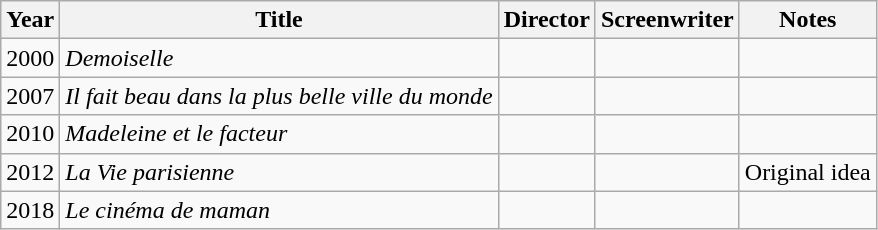<table class="wikitable">
<tr>
<th>Year</th>
<th>Title</th>
<th>Director</th>
<th>Screenwriter</th>
<th>Notes</th>
</tr>
<tr>
<td>2000</td>
<td><em>Demoiselle</em></td>
<td></td>
<td></td>
<td></td>
</tr>
<tr>
<td>2007</td>
<td><em>Il fait beau dans la plus belle ville du monde</em></td>
<td></td>
<td></td>
<td></td>
</tr>
<tr>
<td>2010</td>
<td><em>Madeleine et le facteur</em></td>
<td></td>
<td></td>
<td></td>
</tr>
<tr>
<td>2012</td>
<td><em>La Vie parisienne</em></td>
<td></td>
<td></td>
<td>Original idea</td>
</tr>
<tr>
<td>2018</td>
<td><em>Le cinéma de maman</em></td>
<td></td>
<td></td>
<td></td>
</tr>
</table>
